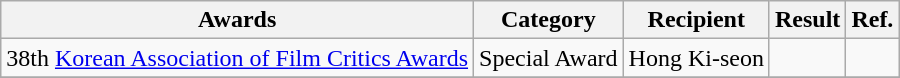<table class="wikitable">
<tr>
<th>Awards</th>
<th>Category</th>
<th>Recipient</th>
<th>Result</th>
<th>Ref.</th>
</tr>
<tr>
<td rowspan=1>38th <a href='#'>Korean Association of Film Critics Awards</a></td>
<td>Special Award</td>
<td>Hong Ki-seon</td>
<td></td>
<td rowspan=1></td>
</tr>
<tr>
</tr>
</table>
